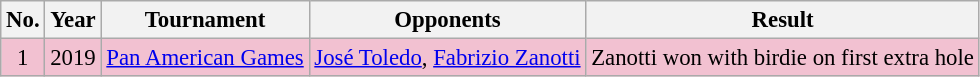<table class="wikitable" style="font-size:95%;">
<tr>
<th>No.</th>
<th>Year</th>
<th>Tournament</th>
<th>Opponents</th>
<th>Result</th>
</tr>
<tr style="background:#F2C1D1;">
<td align=center>1</td>
<td>2019</td>
<td><a href='#'>Pan American Games</a></td>
<td> <a href='#'>José Toledo</a>,  <a href='#'>Fabrizio Zanotti</a></td>
<td>Zanotti won with birdie on first extra hole</td>
</tr>
</table>
